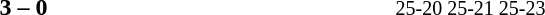<table>
<tr>
<th width=200></th>
<th width=80></th>
<th width=200></th>
<th width=220></th>
</tr>
<tr>
<td align=right><strong></strong></td>
<td align=center><strong>3 – 0</strong></td>
<td></td>
<td><small>25-20 25-21 25-23</small></td>
</tr>
</table>
